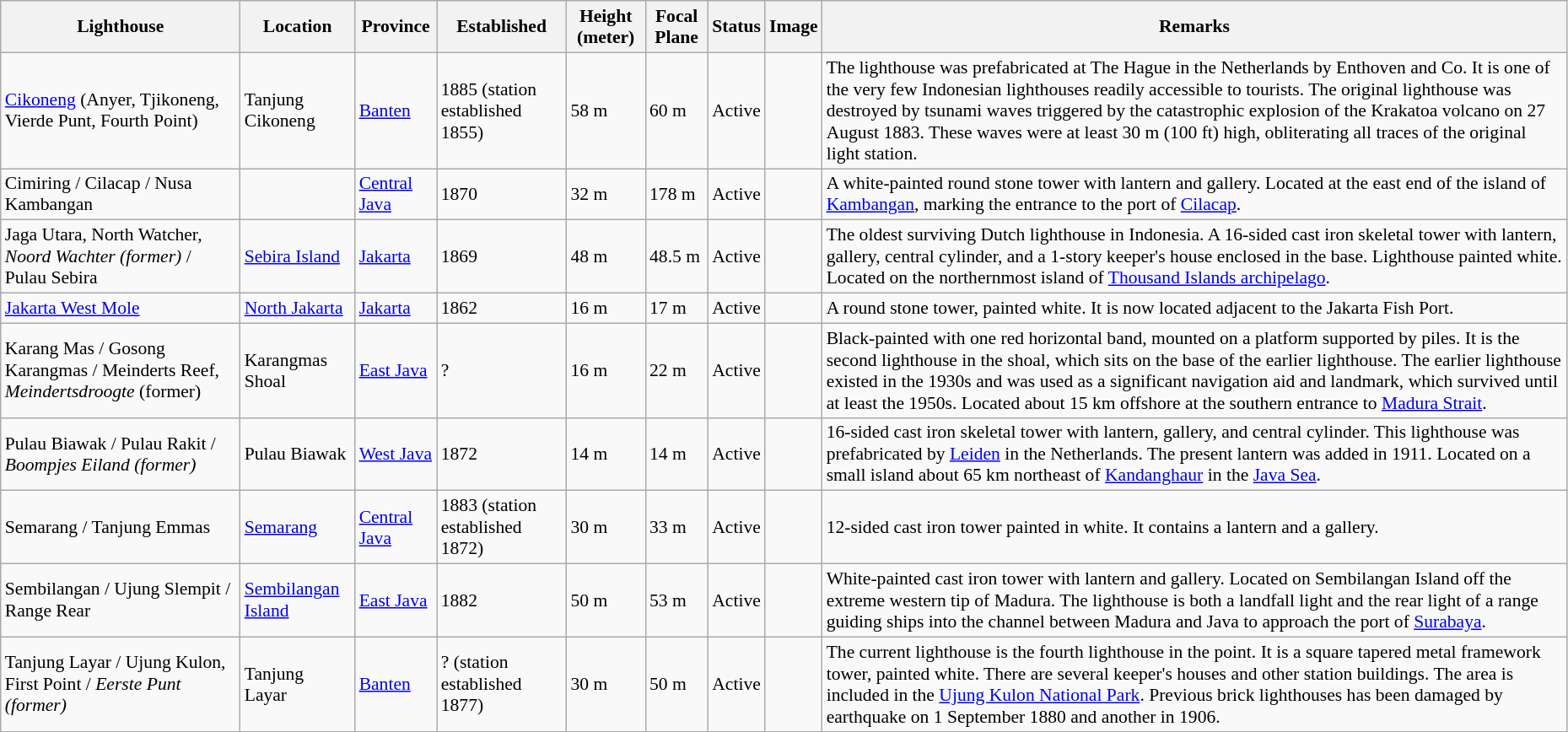<table class="sortable wikitable vatop" style="width:98%; font-size:90%;">
<tr>
<th>Lighthouse</th>
<th>Location</th>
<th>Province</th>
<th>Established</th>
<th>Height (meter)</th>
<th>Focal Plane</th>
<th>Status</th>
<th class="unsortable">Image</th>
<th class="unsortable">Remarks</th>
</tr>
<tr>
<td><a href='#'>Cikoneng</a> (Anyer, Tjikoneng, Vierde Punt, Fourth Point)</td>
<td>Tanjung Cikoneng</td>
<td><a href='#'>Banten</a></td>
<td>1885 (station established 1855)</td>
<td>58 m</td>
<td>60 m</td>
<td>Active</td>
<td></td>
<td>The lighthouse was prefabricated at The Hague in the Netherlands by Enthoven and Co. It is one of the very few Indonesian lighthouses readily accessible to tourists. The original lighthouse was destroyed by tsunami waves triggered by the catastrophic explosion of the Krakatoa volcano on 27 August 1883. These waves were at least 30 m (100 ft) high, obliterating all traces of the original light station.</td>
</tr>
<tr>
<td>Cimiring / Cilacap / Nusa Kambangan</td>
<td></td>
<td><a href='#'>Central Java</a></td>
<td>1870</td>
<td>32 m</td>
<td>178 m</td>
<td>Active</td>
<td></td>
<td>A white-painted round stone tower with lantern and gallery. Located at the east end of the island of <a href='#'>Kambangan</a>, marking the entrance to the port of <a href='#'>Cilacap</a>.</td>
</tr>
<tr>
<td>Jaga Utara, North Watcher, <em>Noord Wachter (former)</em> / Pulau Sebira</td>
<td><a href='#'>Sebira Island</a></td>
<td><a href='#'>Jakarta</a></td>
<td>1869</td>
<td>48 m</td>
<td>48.5 m</td>
<td>Active</td>
<td></td>
<td>The oldest surviving Dutch lighthouse in Indonesia. A 16-sided cast iron skeletal tower with lantern, gallery, central cylinder, and a 1-story keeper's house enclosed in the base. Lighthouse painted white. Located on the northernmost island of <a href='#'>Thousand Islands archipelago</a>.</td>
</tr>
<tr>
<td><a href='#'>Jakarta West Mole</a></td>
<td><a href='#'>North Jakarta</a></td>
<td><a href='#'>Jakarta</a></td>
<td>1862</td>
<td>16 m</td>
<td>17 m</td>
<td>Active</td>
<td></td>
<td>A round stone tower, painted white. It is now located adjacent to the Jakarta Fish Port.</td>
</tr>
<tr>
<td>Karang Mas / Gosong Karangmas / Meinderts Reef, <em>Meindertsdroogte</em> (former)</td>
<td>Karangmas Shoal</td>
<td><a href='#'>East Java</a></td>
<td>?</td>
<td>16 m</td>
<td>22 m</td>
<td>Active</td>
<td></td>
<td>Black-painted with one red horizontal band, mounted on a platform supported by piles. It is the second lighthouse in the shoal, which sits on the base of the earlier lighthouse. The earlier lighthouse existed in the 1930s and was used as a significant navigation aid and landmark, which survived until at least the 1950s. Located about 15 km offshore at the southern entrance to <a href='#'>Madura Strait</a>.</td>
</tr>
<tr>
<td>Pulau Biawak / Pulau Rakit / <em>Boompjes Eiland (former)</em></td>
<td>Pulau Biawak</td>
<td><a href='#'>West Java</a></td>
<td>1872</td>
<td>14 m</td>
<td>14 m</td>
<td>Active</td>
<td></td>
<td>16-sided cast iron skeletal tower with lantern, gallery, and central cylinder. This lighthouse was prefabricated by <a href='#'>Leiden</a> in the Netherlands. The present lantern was added in 1911. Located on a small island about 65 km northeast of <a href='#'>Kandanghaur</a> in the <a href='#'>Java Sea</a>.</td>
</tr>
<tr>
<td>Semarang / Tanjung Emmas</td>
<td><a href='#'>Semarang</a></td>
<td><a href='#'>Central Java</a></td>
<td>1883 (station established 1872)</td>
<td>30 m</td>
<td>33 m</td>
<td>Active</td>
<td></td>
<td>12-sided cast iron tower painted in white. It contains a lantern and a gallery.</td>
</tr>
<tr>
<td>Sembilangan / Ujung Slempit / Range Rear</td>
<td><a href='#'>Sembilangan Island</a></td>
<td><a href='#'>East Java</a></td>
<td>1882</td>
<td>50 m</td>
<td>53 m</td>
<td>Active</td>
<td></td>
<td>White-painted cast iron tower with lantern and gallery. Located on Sembilangan Island off the extreme western tip of Madura. The lighthouse is both a landfall light and the rear light of a range guiding ships into the channel between Madura and Java to approach the port of <a href='#'>Surabaya</a>.</td>
</tr>
<tr>
<td>Tanjung Layar / Ujung Kulon, First Point / <em>Eerste Punt (former)</em></td>
<td>Tanjung Layar</td>
<td><a href='#'>Banten</a></td>
<td>? (station established 1877)</td>
<td>30 m</td>
<td>50 m</td>
<td>Active</td>
<td></td>
<td>The current lighthouse is the fourth lighthouse in the point. It is a square tapered metal framework tower, painted white. There are several keeper's houses and other station buildings. The area is included in the <a href='#'>Ujung Kulon National Park</a>. Previous brick lighthouses has been damaged by earthquake on 1 September 1880 and another in 1906.</td>
</tr>
</table>
